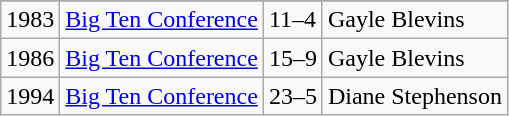<table class="wikitable">
<tr>
</tr>
<tr>
<td>1983</td>
<td><a href='#'>Big Ten Conference</a></td>
<td>11–4</td>
<td>Gayle Blevins</td>
</tr>
<tr>
<td>1986</td>
<td><a href='#'>Big Ten Conference</a></td>
<td>15–9</td>
<td>Gayle Blevins</td>
</tr>
<tr>
<td>1994</td>
<td><a href='#'>Big Ten Conference</a></td>
<td>23–5</td>
<td>Diane Stephenson</td>
</tr>
</table>
